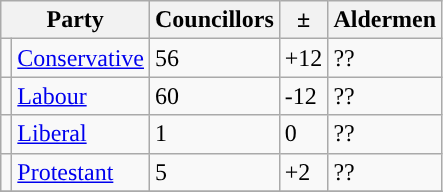<table class="wikitable">
<tr>
<th colspan="2">Party</th>
<th>Councillors</th>
<th>  ±  </th>
<th>Aldermen</th>
</tr>
<tr>
<td style="background-color: "></td>
<td><a href='#'>Conservative</a></td>
<td>56</td>
<td>+12</td>
<td>??</td>
</tr>
<tr>
<td style="background-color: "></td>
<td><a href='#'>Labour</a></td>
<td>60</td>
<td>-12</td>
<td>??</td>
</tr>
<tr>
<td style="background-color: "></td>
<td><a href='#'>Liberal</a></td>
<td>1</td>
<td>0</td>
<td>??</td>
</tr>
<tr>
<td style="background-color: "></td>
<td><a href='#'>Protestant</a></td>
<td>5</td>
<td>+2</td>
<td>??</td>
</tr>
<tr>
</tr>
</table>
